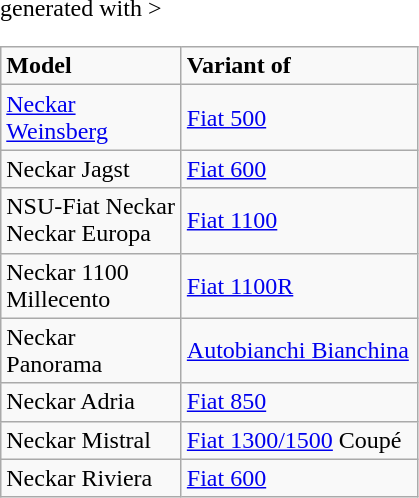<table class="wikitable" <hiddentext>generated with >
<tr style="font-weight:bold">
<td width="113" height="14">Model</td>
<td width="150">Variant of</td>
</tr>
<tr>
<td height="14"><a href='#'>Neckar Weinsberg</a></td>
<td><a href='#'>Fiat 500</a></td>
</tr>
<tr>
<td height="14">Neckar Jagst</td>
<td><a href='#'>Fiat 600</a></td>
</tr>
<tr>
<td height="14">NSU-Fiat Neckar<br>Neckar Europa</td>
<td><a href='#'>Fiat 1100</a></td>
</tr>
<tr>
<td height="14">Neckar 1100 Millecento</td>
<td><a href='#'>Fiat 1100R</a></td>
</tr>
<tr>
<td height="14">Neckar Panorama</td>
<td><a href='#'>Autobianchi Bianchina</a></td>
</tr>
<tr>
<td height="14">Neckar Adria</td>
<td><a href='#'>Fiat 850</a></td>
</tr>
<tr>
<td height="14">Neckar Mistral</td>
<td><a href='#'>Fiat 1300/1500</a> Coupé</td>
</tr>
<tr>
<td height="14">Neckar Riviera</td>
<td><a href='#'>Fiat 600</a></td>
</tr>
</table>
